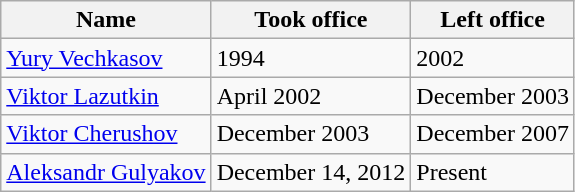<table class="wikitable">
<tr>
<th>Name</th>
<th>Took office</th>
<th>Left office</th>
</tr>
<tr>
<td><a href='#'>Yury Vechkasov</a></td>
<td>1994</td>
<td>2002</td>
</tr>
<tr>
<td><a href='#'>Viktor Lazutkin</a></td>
<td>April 2002</td>
<td>December 2003</td>
</tr>
<tr>
<td><a href='#'>Viktor Cherushov</a></td>
<td>December 2003</td>
<td>December 2007</td>
</tr>
<tr>
<td><a href='#'>Aleksandr Gulyakov</a></td>
<td>December 14, 2012</td>
<td>Present</td>
</tr>
</table>
